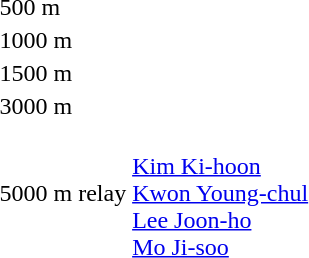<table>
<tr>
<td>500 m</td>
<td></td>
<td></td>
<td></td>
</tr>
<tr>
<td>1000 m</td>
<td></td>
<td></td>
<td></td>
</tr>
<tr>
<td>1500 m</td>
<td></td>
<td></td>
<td></td>
</tr>
<tr>
<td>3000 m</td>
<td></td>
<td></td>
<td></td>
</tr>
<tr>
<td>5000 m relay</td>
<td><br><a href='#'>Kim Ki-hoon</a><br><a href='#'>Kwon Young-chul</a><br><a href='#'>Lee Joon-ho</a><br><a href='#'>Mo Ji-soo</a></td>
<td valign=top></td>
<td valign=top></td>
</tr>
</table>
